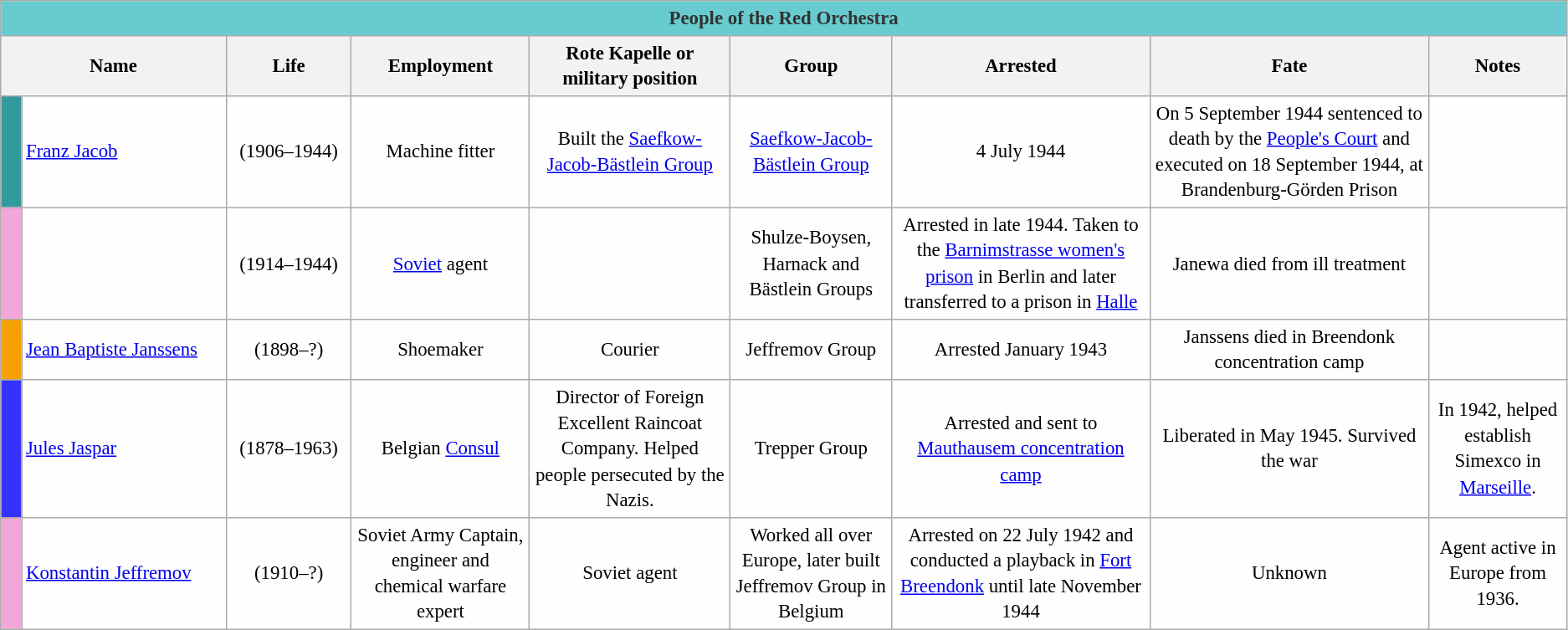<table class="wikitable sortable" style="table-layout:fixed;background-color:#FEFEFE;font-size:95%;padding:0.30em;line-height:1.35em;">
<tr>
<th colspan="9" style="text-align: center; background-color:#68cbd0; color:#333333;">People of the Red Orchestra</th>
</tr>
<tr>
<th scope="col"  colspan="2" width=14.4%>Name</th>
<th scope="col"  width=8%>Life</th>
<th scope="col">Employment</th>
<th scope="col">Rote Kapelle or military position</th>
<th scope="col">Group</th>
<th scope="col">Arrested</th>
<th scope="col">Fate</th>
<th scope="col">Notes</th>
</tr>
<tr>
<td style="background-color:#329a9d;width:0.5em"></td>
<td><a href='#'>Franz Jacob</a></td>
<td style="text-align: center;">(1906–1944)</td>
<td style="text-align: center;">Machine fitter</td>
<td style="text-align: center;">Built the <a href='#'>Saefkow-Jacob-Bästlein Group</a></td>
<td style="text-align: center;"><a href='#'>Saefkow-Jacob-Bästlein Group</a></td>
<td style="text-align: center;">4 July 1944</td>
<td style="text-align: center;">On 5 September 1944 sentenced to death by the <a href='#'>People's Court</a> and executed on 18 September 1944, at Brandenburg-Görden Prison</td>
<td style="text-align: center;"></td>
</tr>
<tr>
<td style="background-color:#f2a6d9;width:0.5em"></td>
<td></td>
<td style="text-align: center;">(1914–1944)</td>
<td style="text-align: center;"><a href='#'>Soviet</a> agent</td>
<td style="text-align: center;"></td>
<td style="text-align: center;">Shulze-Boysen, Harnack and Bästlein Groups</td>
<td style="text-align: center;">Arrested in late 1944. Taken to the <a href='#'>Barnimstrasse women's prison</a> in Berlin and later transferred to a prison in <a href='#'>Halle</a></td>
<td style="text-align: center;">Janewa died from ill treatment</td>
<td style="text-align: center;"></td>
</tr>
<tr>
<td style="background-color:#f8a102;width:0.5em"></td>
<td><a href='#'>Jean Baptiste Janssens</a></td>
<td style="text-align: center;">(1898–?)</td>
<td style="text-align: center;">Shoemaker</td>
<td style="text-align: center;">Courier</td>
<td style="text-align: center;">Jeffremov Group</td>
<td style="text-align: center;">Arrested January 1943</td>
<td style="text-align: center;">Janssens died in Breendonk concentration camp</td>
<td style="text-align: center;"></td>
</tr>
<tr>
<th style="background-color:#3531ff;width:0.5em"></th>
<td><a href='#'>Jules Jaspar</a></td>
<td style="text-align: center;">(1878–1963)</td>
<td style="text-align: center;">Belgian <a href='#'>Consul</a></td>
<td style="text-align: center;">Director of Foreign Excellent Raincoat Company. Helped people persecuted by the Nazis.</td>
<td style="text-align: center;">Trepper Group</td>
<td style="text-align: center;">Arrested and sent to <a href='#'>Mauthausem concentration camp</a></td>
<td style="text-align: center;">Liberated in May 1945. Survived the war</td>
<td style="text-align: center;">In 1942, helped establish Simexco in <a href='#'>Marseille</a>.</td>
</tr>
<tr>
<td style="background-color:#f2a6d9;width:0.5em"></td>
<td><a href='#'>Konstantin Jeffremov</a></td>
<td style="text-align: center;">(1910–?)</td>
<td style="text-align: center;">Soviet Army Captain, engineer and chemical warfare expert</td>
<td style="text-align: center;">Soviet agent</td>
<td style="text-align: center;">Worked all over Europe, later built Jeffremov Group in Belgium</td>
<td style="text-align: center;">Arrested on 22 July 1942 and conducted a playback in <a href='#'>Fort Breendonk</a> until late November 1944</td>
<td style="text-align: center;">Unknown</td>
<td style="text-align: center;">Agent active in Europe from 1936.</td>
</tr>
</table>
